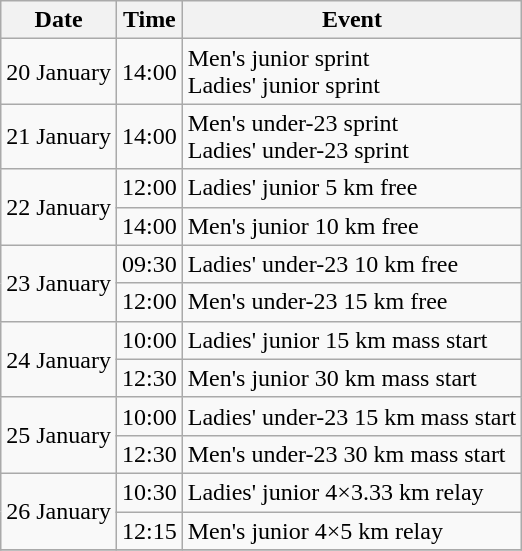<table class="wikitable">
<tr>
<th>Date</th>
<th>Time</th>
<th>Event</th>
</tr>
<tr>
<td>20 January</td>
<td>14:00</td>
<td>Men's junior sprint<br>Ladies' junior sprint</td>
</tr>
<tr>
<td>21 January</td>
<td>14:00</td>
<td>Men's under-23 sprint<br>Ladies' under-23 sprint</td>
</tr>
<tr>
<td rowspan=2>22 January</td>
<td>12:00</td>
<td>Ladies' junior 5 km free</td>
</tr>
<tr>
<td>14:00</td>
<td>Men's junior 10 km free</td>
</tr>
<tr>
<td rowspan=2>23 January</td>
<td>09:30</td>
<td>Ladies' under-23 10 km free</td>
</tr>
<tr>
<td>12:00</td>
<td>Men's under-23 15 km free</td>
</tr>
<tr>
<td rowspan=2>24 January</td>
<td>10:00</td>
<td>Ladies' junior 15 km mass start</td>
</tr>
<tr>
<td>12:30</td>
<td>Men's junior 30 km mass start</td>
</tr>
<tr>
<td rowspan=2>25 January</td>
<td>10:00</td>
<td>Ladies' under-23 15 km mass start</td>
</tr>
<tr>
<td>12:30</td>
<td>Men's under-23 30 km mass start</td>
</tr>
<tr>
<td rowspan=2>26 January</td>
<td>10:30</td>
<td>Ladies' junior 4×3.33 km relay</td>
</tr>
<tr>
<td>12:15</td>
<td>Men's junior 4×5 km relay</td>
</tr>
<tr>
</tr>
</table>
